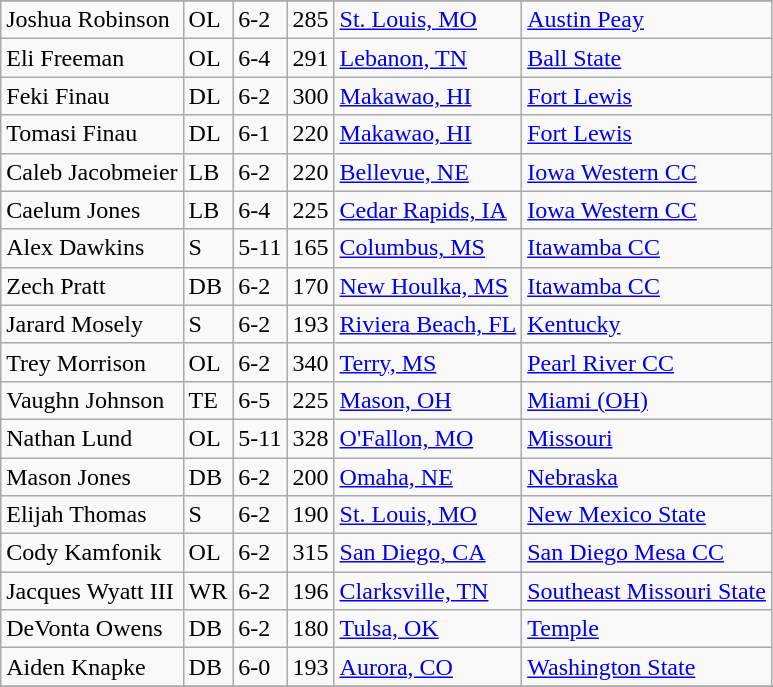<table class="wikitable">
<tr>
</tr>
<tr>
<td>Joshua Robinson</td>
<td>OL</td>
<td>6-2</td>
<td>285</td>
<td><a href='#'>St. Louis, MO</a></td>
<td><a href='#'>Austin Peay</a></td>
</tr>
<tr>
<td>Eli Freeman</td>
<td>OL</td>
<td>6-4</td>
<td>291</td>
<td><a href='#'>Lebanon, TN</a></td>
<td><a href='#'>Ball State</a></td>
</tr>
<tr>
<td>Feki Finau</td>
<td>DL</td>
<td>6-2</td>
<td>300</td>
<td><a href='#'>Makawao, HI</a></td>
<td><a href='#'>Fort Lewis</a></td>
</tr>
<tr>
<td>Tomasi Finau</td>
<td>DL</td>
<td>6-1</td>
<td>220</td>
<td><a href='#'>Makawao, HI</a></td>
<td><a href='#'>Fort Lewis</a></td>
</tr>
<tr>
<td>Caleb Jacobmeier</td>
<td>LB</td>
<td>6-2</td>
<td>220</td>
<td><a href='#'>Bellevue, NE</a></td>
<td><a href='#'>Iowa Western CC</a></td>
</tr>
<tr>
<td>Caelum Jones</td>
<td>LB</td>
<td>6-4</td>
<td>225</td>
<td><a href='#'>Cedar Rapids, IA</a></td>
<td><a href='#'>Iowa Western CC</a></td>
</tr>
<tr>
<td>Alex Dawkins</td>
<td>S</td>
<td>5-11</td>
<td>165</td>
<td><a href='#'>Columbus, MS</a></td>
<td><a href='#'>Itawamba CC</a></td>
</tr>
<tr>
<td>Zech Pratt</td>
<td>DB</td>
<td>6-2</td>
<td>170</td>
<td><a href='#'>New Houlka, MS</a></td>
<td><a href='#'>Itawamba CC</a></td>
</tr>
<tr>
<td>Jarard Mosely</td>
<td>S</td>
<td>6-2</td>
<td>193</td>
<td><a href='#'>Riviera Beach, FL</a></td>
<td><a href='#'>Kentucky</a></td>
</tr>
<tr>
<td>Trey Morrison</td>
<td>OL</td>
<td>6-2</td>
<td>340</td>
<td><a href='#'>Terry, MS</a></td>
<td><a href='#'>Pearl River CC</a></td>
</tr>
<tr>
<td>Vaughn Johnson</td>
<td>TE</td>
<td>6-5</td>
<td>225</td>
<td><a href='#'>Mason, OH</a></td>
<td><a href='#'>Miami (OH)</a></td>
</tr>
<tr>
<td>Nathan Lund</td>
<td>OL</td>
<td>5-11</td>
<td>328</td>
<td><a href='#'>O'Fallon, MO</a></td>
<td><a href='#'>Missouri</a></td>
</tr>
<tr>
<td>Mason Jones</td>
<td>DB</td>
<td>6-2</td>
<td>200</td>
<td><a href='#'>Omaha, NE</a></td>
<td><a href='#'>Nebraska</a></td>
</tr>
<tr>
<td>Elijah Thomas</td>
<td>S</td>
<td>6-2</td>
<td>190</td>
<td><a href='#'>St. Louis, MO</a></td>
<td><a href='#'>New Mexico State</a></td>
</tr>
<tr>
<td>Cody Kamfonik</td>
<td>OL</td>
<td>6-2</td>
<td>315</td>
<td><a href='#'>San Diego, CA</a></td>
<td><a href='#'>San Diego Mesa CC</a></td>
</tr>
<tr>
<td>Jacques Wyatt III</td>
<td>WR</td>
<td>6-2</td>
<td>196</td>
<td><a href='#'>Clarksville, TN</a></td>
<td><a href='#'>Southeast Missouri State</a></td>
</tr>
<tr>
<td>DeVonta Owens</td>
<td>DB</td>
<td>6-2</td>
<td>180</td>
<td><a href='#'>Tulsa, OK</a></td>
<td><a href='#'>Temple</a></td>
</tr>
<tr>
<td>Aiden Knapke</td>
<td>DB</td>
<td>6-0</td>
<td>193</td>
<td><a href='#'>Aurora, CO</a></td>
<td><a href='#'>Washington State</a></td>
</tr>
<tr>
</tr>
</table>
